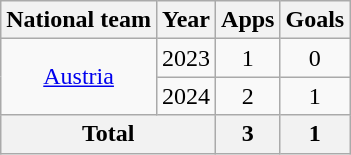<table class="wikitable" style="text-align:center">
<tr>
<th>National team</th>
<th>Year</th>
<th>Apps</th>
<th>Goals</th>
</tr>
<tr>
<td rowspan="2"><a href='#'>Austria</a></td>
<td>2023</td>
<td>1</td>
<td>0</td>
</tr>
<tr>
<td>2024</td>
<td>2</td>
<td>1</td>
</tr>
<tr>
<th colspan="2">Total</th>
<th>3</th>
<th>1</th>
</tr>
</table>
